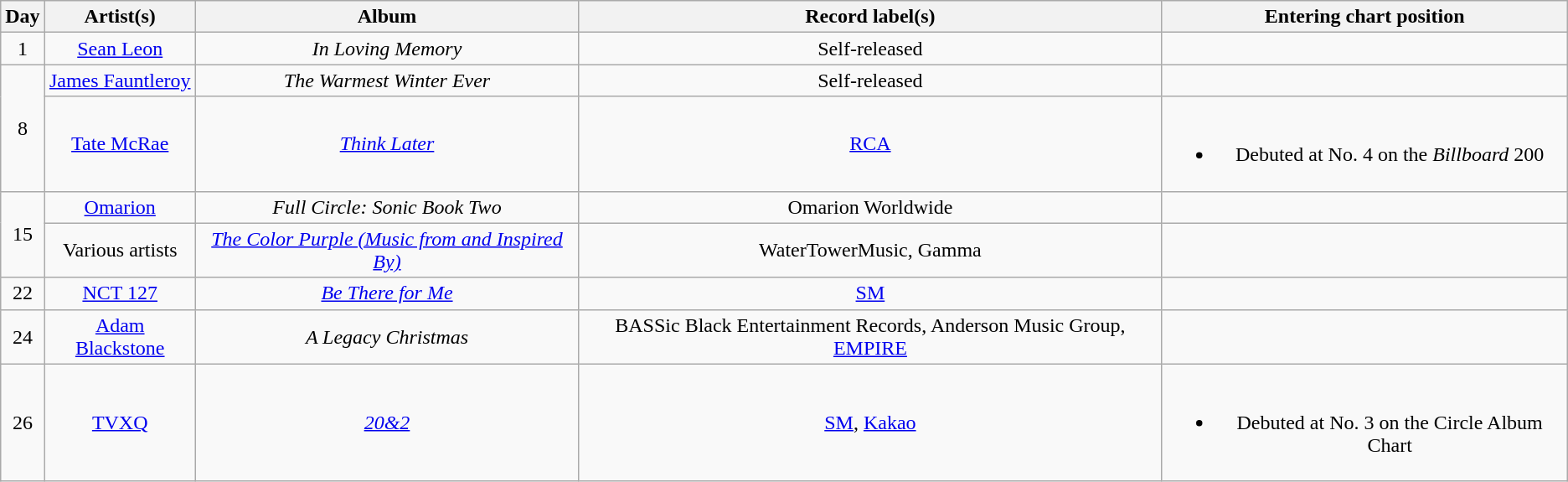<table class="wikitable" style="text-align:center;">
<tr>
<th scope="col">Day</th>
<th scope="col">Artist(s)</th>
<th scope="col">Album</th>
<th scope="col">Record label(s)</th>
<th scope="col">Entering chart position</th>
</tr>
<tr>
<td>1</td>
<td><a href='#'>Sean Leon</a></td>
<td><em>In Loving Memory</em></td>
<td>Self-released</td>
<td></td>
</tr>
<tr>
<td rowspan="2">8</td>
<td><a href='#'>James Fauntleroy</a></td>
<td><em>The Warmest Winter Ever</em></td>
<td>Self-released</td>
<td></td>
</tr>
<tr>
<td><a href='#'>Tate McRae</a></td>
<td><em><a href='#'>Think Later</a></em></td>
<td><a href='#'>RCA</a></td>
<td><br><ul><li>Debuted at No. 4 on the <em>Billboard</em> 200</li></ul></td>
</tr>
<tr>
<td rowspan="2">15</td>
<td><a href='#'>Omarion</a></td>
<td><em>Full Circle: Sonic Book Two</em></td>
<td>Omarion Worldwide</td>
<td></td>
</tr>
<tr>
<td>Various artists</td>
<td><em><a href='#'>The Color Purple (Music from and Inspired By)</a></em></td>
<td>WaterTowerMusic, Gamma</td>
<td></td>
</tr>
<tr>
<td>22</td>
<td><a href='#'>NCT 127</a></td>
<td><em><a href='#'>Be There for Me</a></em></td>
<td><a href='#'>SM</a></td>
<td></td>
</tr>
<tr>
<td>24</td>
<td><a href='#'>Adam Blackstone</a></td>
<td><em>A Legacy Christmas</em></td>
<td>BASSic Black Entertainment Records, Anderson Music Group, <a href='#'>EMPIRE</a></td>
<td></td>
</tr>
<tr>
<td>26</td>
<td><a href='#'>TVXQ</a></td>
<td><em><a href='#'>20&2</a></em></td>
<td><a href='#'>SM</a>, <a href='#'>Kakao</a></td>
<td><br><ul><li>Debuted at No. 3 on the Circle Album Chart</li></ul></td>
</tr>
</table>
